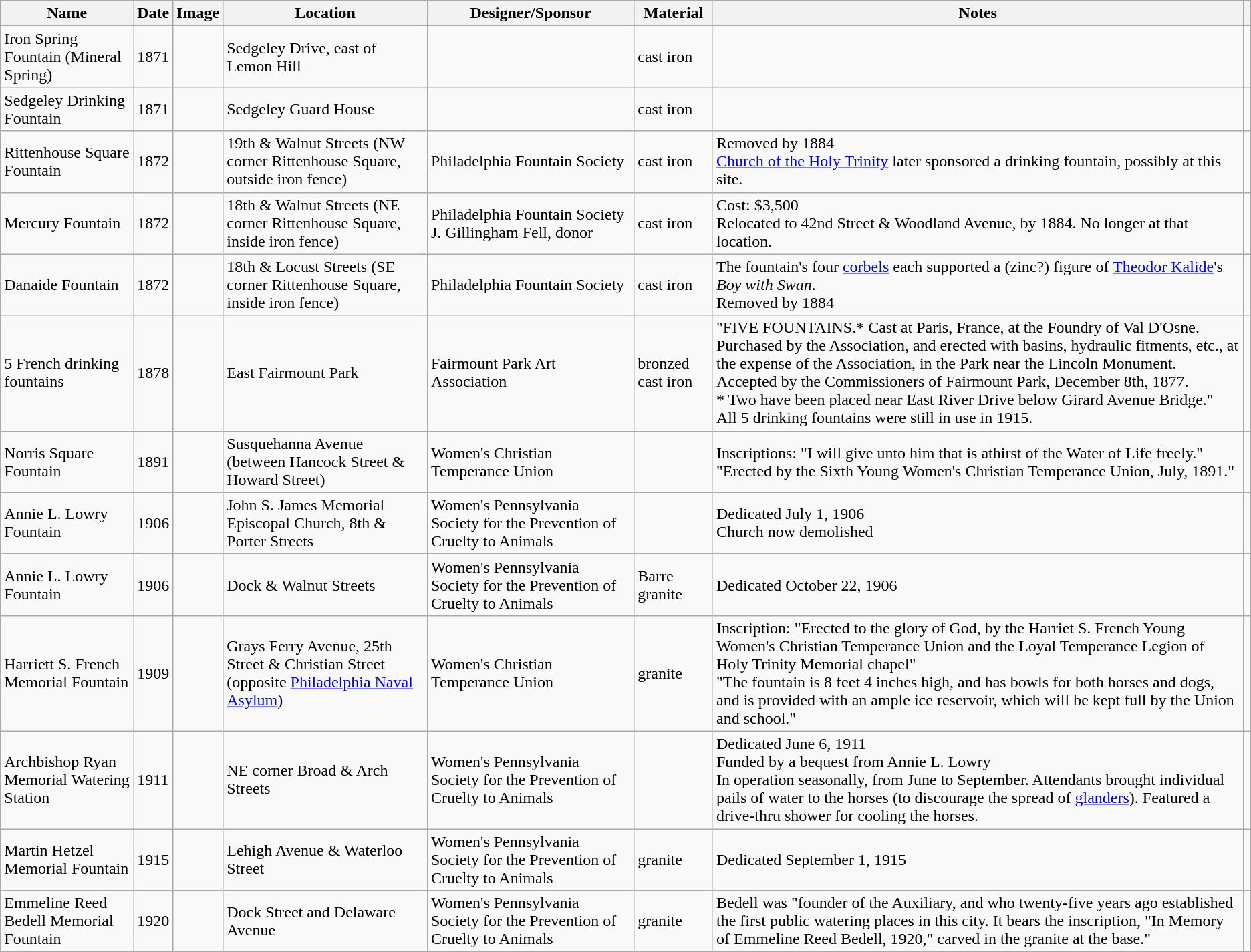<table class="wikitable">
<tr>
<th>Name</th>
<th>Date</th>
<th>Image</th>
<th>Location</th>
<th>Designer/Sponsor</th>
<th>Material</th>
<th>Notes </th>
<th></th>
</tr>
<tr>
<td>Iron Spring Fountain (Mineral Spring)</td>
<td>1871</td>
<td></td>
<td>Sedgeley Drive, east of Lemon Hill</td>
<td></td>
<td>cast iron</td>
<td></td>
<td></td>
</tr>
<tr>
<td>Sedgeley Drinking Fountain</td>
<td>1871</td>
<td></td>
<td>Sedgeley Guard House</td>
<td></td>
<td>cast iron</td>
<td></td>
<td></td>
</tr>
<tr>
<td>Rittenhouse Square Fountain</td>
<td>1872</td>
<td></td>
<td>19th & Walnut Streets (NW corner Rittenhouse Square, outside iron fence)</td>
<td>Philadelphia Fountain Society</td>
<td>cast iron</td>
<td>Removed by 1884<br><a href='#'>Church of the Holy Trinity</a> later sponsored a drinking fountain, possibly at this site.</td>
<td></td>
</tr>
<tr>
<td>Mercury Fountain</td>
<td>1872</td>
<td></td>
<td>18th & Walnut Streets (NE corner Rittenhouse Square, inside iron fence)</td>
<td>Philadelphia Fountain Society<br>J. Gillingham Fell, donor</td>
<td>cast iron</td>
<td>Cost: $3,500<br>Relocated to 42nd Street & Woodland Avenue, by 1884. No longer at that location.</td>
<td></td>
</tr>
<tr>
<td>Danaide Fountain</td>
<td>1872</td>
<td></td>
<td>18th & Locust Streets (SE corner Rittenhouse Square, inside iron fence)</td>
<td>Philadelphia Fountain Society</td>
<td>cast iron</td>
<td>The fountain's four <a href='#'>corbels</a> each supported a (zinc?) figure of <a href='#'>Theodor Kalide</a>'s <em>Boy with Swan</em>.<br>Removed by 1884</td>
<td></td>
</tr>
<tr>
<td>5 French drinking fountains</td>
<td>1878</td>
<td></td>
<td>East Fairmount Park</td>
<td>Fairmount Park Art Association</td>
<td>bronzed cast iron</td>
<td>"FIVE FOUNTAINS.* Cast at Paris, France, at the Foundry of Val D'Osne. Purchased by the Association, and erected with basins, hydraulic fitments, etc., at the expense of the Association, in the Park near the Lincoln Monument. Accepted by the Commissioners of Fairmount Park, December 8th, 1877.<br>* Two have been placed near East River Drive below Girard Avenue Bridge."<br>All 5 drinking fountains were still in use in 1915.</td>
<td></td>
</tr>
<tr>
<td>Norris Square Fountain</td>
<td>1891</td>
<td></td>
<td>Susquehanna Avenue (between Hancock Street & Howard Street)</td>
<td>Women's Christian Temperance Union</td>
<td></td>
<td>Inscriptions: "I will give unto him that is athirst of the Water of Life freely." "Erected by the Sixth Young Women's Christian Temperance Union, July, 1891."</td>
<td></td>
</tr>
<tr>
<td>Annie L. Lowry Fountain</td>
<td>1906</td>
<td></td>
<td>John S. James Memorial Episcopal Church, 8th & Porter Streets</td>
<td>Women's Pennsylvania Society for the Prevention of Cruelty to Animals</td>
<td></td>
<td>Dedicated July 1, 1906<br>Church now demolished</td>
<td></td>
</tr>
<tr>
<td>Annie L. Lowry Fountain</td>
<td>1906</td>
<td></td>
<td>Dock & Walnut Streets</td>
<td>Women's Pennsylvania Society for the Prevention of Cruelty to Animals</td>
<td>Barre granite</td>
<td>Dedicated October 22, 1906</td>
<td></td>
</tr>
<tr>
<td>Harriett S. French Memorial Fountain</td>
<td>1909</td>
<td></td>
<td>Grays Ferry Avenue, 25th Street & Christian Street (opposite <a href='#'>Philadelphia Naval Asylum</a>)</td>
<td>Women's Christian Temperance Union</td>
<td>granite</td>
<td>Inscription: "Erected to the glory of God, by the Harriet S. French Young Women's Christian Temperance Union and the Loyal Temperance Legion of Holy Trinity Memorial chapel"<br>"The fountain is 8 feet 4 inches high, and has bowls for both horses and dogs, and is provided with an ample ice reservoir, which will be kept full by the Union and school."</td>
<td></td>
</tr>
<tr>
<td>Archbishop Ryan Memorial Watering Station</td>
<td>1911</td>
<td></td>
<td>NE corner Broad & Arch Streets</td>
<td>Women's Pennsylvania Society for the Prevention of Cruelty to Animals</td>
<td></td>
<td>Dedicated June 6, 1911<br>Funded by a bequest from Annie L. Lowry<br>In operation seasonally, from June to September. Attendants brought individual pails of water to the horses (to discourage the spread of <a href='#'>glanders</a>). Featured a drive-thru shower for cooling the horses.</td>
<td></td>
</tr>
<tr>
<td>Martin Hetzel Memorial Fountain</td>
<td>1915</td>
<td></td>
<td>Lehigh Avenue & Waterloo Street</td>
<td>Women's Pennsylvania Society for the Prevention of Cruelty to Animals</td>
<td>granite</td>
<td>Dedicated September 1, 1915</td>
<td></td>
</tr>
<tr>
<td>Emmeline Reed Bedell Memorial Fountain</td>
<td>1920</td>
<td></td>
<td>Dock Street and Delaware Avenue</td>
<td>Women's Pennsylvania Society for the Prevention of Cruelty to Animals</td>
<td>granite</td>
<td>Bedell was "founder of the Auxiliary, and who twenty-five years ago established the first public watering places in this city.  It bears the inscription, "In Memory of Emmeline Reed Bedell, 1920," carved in the granite at the base."</td>
<td></td>
</tr>
</table>
